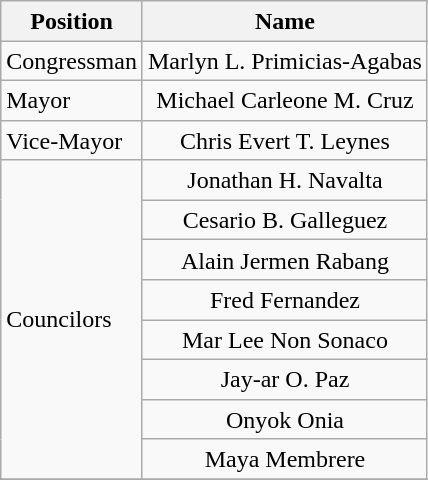<table class="wikitable" style="line-height:1.20em; font-size:100%;">
<tr>
<th>Position</th>
<th>Name</th>
</tr>
<tr>
<td>Congressman</td>
<td style="text-align:center;">Marlyn L. Primicias-Agabas</td>
</tr>
<tr>
<td>Mayor</td>
<td style="text-align:center;">Michael Carleone M. Cruz</td>
</tr>
<tr>
<td>Vice-Mayor</td>
<td style="text-align:center;">Chris Evert T. Leynes</td>
</tr>
<tr>
<td rowspan=8>Councilors</td>
<td style="text-align:center;">Jonathan H. Navalta</td>
</tr>
<tr>
<td style="text-align:center;">Cesario B. Galleguez</td>
</tr>
<tr>
<td style="text-align:center;">Alain Jermen Rabang</td>
</tr>
<tr>
<td style="text-align:center;">Fred Fernandez</td>
</tr>
<tr>
<td style="text-align:center;">Mar Lee Non Sonaco</td>
</tr>
<tr>
<td style="text-align:center;">Jay-ar O. Paz</td>
</tr>
<tr>
<td style="text-align:center;">Onyok Onia</td>
</tr>
<tr>
<td style="text-align:center;">Maya Membrere</td>
</tr>
<tr>
</tr>
</table>
